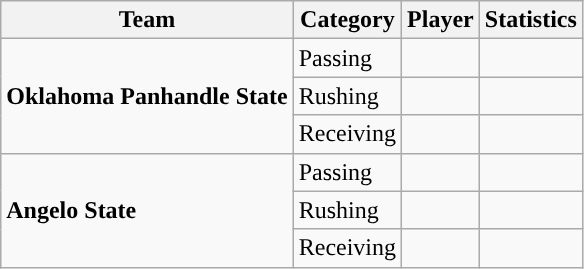<table class="wikitable" style="float: left;">
<tr>
<th>Team</th>
<th>Category</th>
<th>Player</th>
<th>Statistics</th>
</tr>
<tr>
<td rowspan=3><strong>Oklahoma Panhandle State</strong></td>
<td>Passing</td>
<td></td>
<td></td>
</tr>
<tr>
<td>Rushing</td>
<td></td>
<td></td>
</tr>
<tr>
<td>Receiving</td>
<td></td>
<td></td>
</tr>
<tr>
<td rowspan=3><strong>Angelo State</strong></td>
<td>Passing</td>
<td></td>
<td></td>
</tr>
<tr>
<td>Rushing</td>
<td></td>
<td></td>
</tr>
<tr>
<td>Receiving</td>
<td></td>
<td></td>
</tr>
</table>
